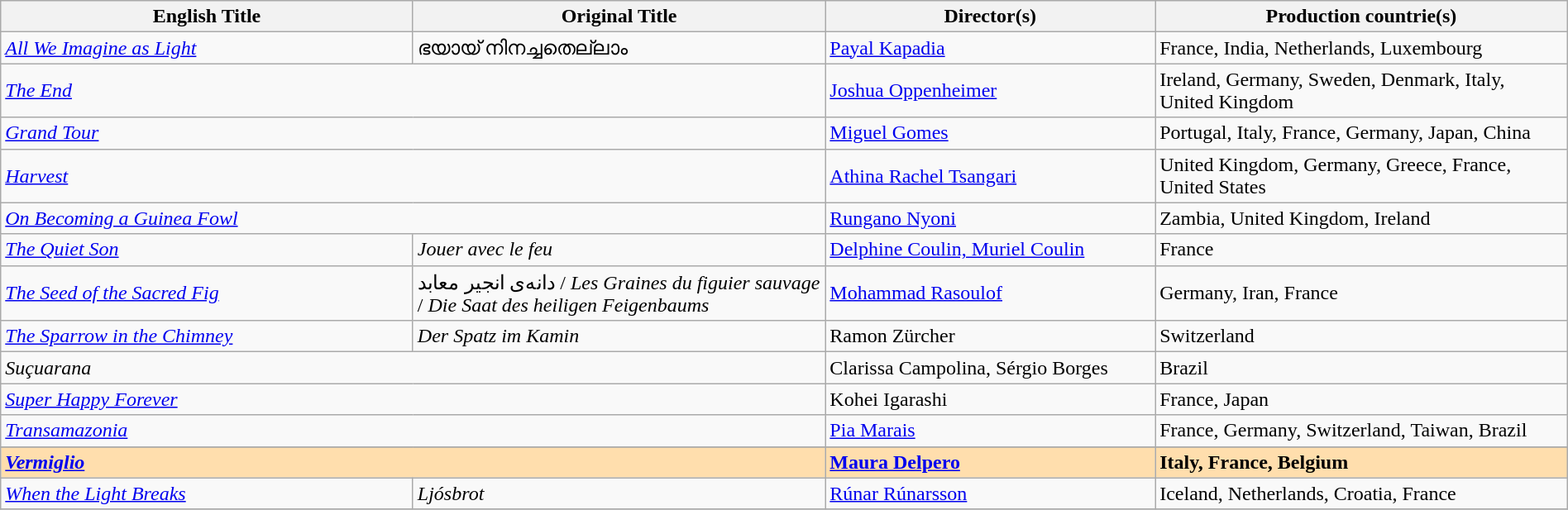<table class="wikitable" style="width:100%; margin-bottom:4px">
<tr>
<th scope="col" width="25%">English Title</th>
<th scope="col" width="25%">Original Title</th>
<th scope="col" width="20%">Director(s)</th>
<th scope="col" width="25%">Production countrie(s)</th>
</tr>
<tr>
<td><em><a href='#'>All We Imagine as Light</a></em></td>
<td>ഭയായ് നിനച്ചതെല്ലാം</td>
<td><a href='#'>Payal Kapadia</a></td>
<td>France, India, Netherlands, Luxembourg</td>
</tr>
<tr>
<td colspan="2"><em><a href='#'>The End</a></em></td>
<td><a href='#'>Joshua Oppenheimer</a></td>
<td>Ireland, Germany, Sweden, Denmark, Italy, United Kingdom</td>
</tr>
<tr>
<td colspan="2"><em><a href='#'>Grand Tour</a></em></td>
<td><a href='#'>Miguel Gomes</a></td>
<td>Portugal, Italy, France, Germany, Japan, China</td>
</tr>
<tr>
<td colspan="2"><em><a href='#'>Harvest</a></em></td>
<td><a href='#'>Athina Rachel Tsangari</a></td>
<td>United Kingdom, Germany, Greece, France, United States</td>
</tr>
<tr>
<td colspan="2"><em><a href='#'>On Becoming a Guinea Fowl</a></em></td>
<td><a href='#'>Rungano Nyoni</a></td>
<td>Zambia, United Kingdom, Ireland</td>
</tr>
<tr>
<td><em><a href='#'>The Quiet Son</a></em></td>
<td><em>Jouer avec le feu</em></td>
<td><a href='#'>Delphine Coulin, Muriel Coulin</a></td>
<td>France</td>
</tr>
<tr>
<td><em><a href='#'>The Seed of the Sacred Fig</a></em></td>
<td>دانه‌ی انجیر معابد / <em>Les Graines du figuier sauvage</em> / <em>Die Saat des heiligen Feigenbaums</em></td>
<td><a href='#'>Mohammad Rasoulof</a></td>
<td>Germany, Iran, France</td>
</tr>
<tr>
<td><em><a href='#'>The Sparrow in the Chimney</a></em></td>
<td><em>Der Spatz im Kamin</em></td>
<td>Ramon Zürcher</td>
<td>Switzerland</td>
</tr>
<tr>
<td colspan="2"><em>Suçuarana</em></td>
<td>Clarissa Campolina, Sérgio Borges</td>
<td>Brazil</td>
</tr>
<tr>
<td colspan="2"><em><a href='#'>Super Happy Forever</a></em></td>
<td>Kohei Igarashi</td>
<td>France, Japan</td>
</tr>
<tr>
<td colspan="2"><em><a href='#'>Transamazonia</a></em></td>
<td><a href='#'>Pia Marais</a></td>
<td>France, Germany, Switzerland, Taiwan, Brazil</td>
</tr>
<tr>
</tr>
<tr style="background:#FFDEAD;">
<td colspan="2"><em><a href='#'><strong>Vermiglio</strong></a></em></td>
<td><strong><a href='#'>Maura Delpero</a></strong></td>
<td><strong>Italy, France, Belgium</strong></td>
</tr>
<tr>
<td><em><a href='#'>When the Light Breaks</a></em></td>
<td><em>Ljósbrot</em></td>
<td><a href='#'>Rúnar Rúnarsson</a></td>
<td>Iceland, Netherlands, Croatia, France</td>
</tr>
<tr>
</tr>
</table>
